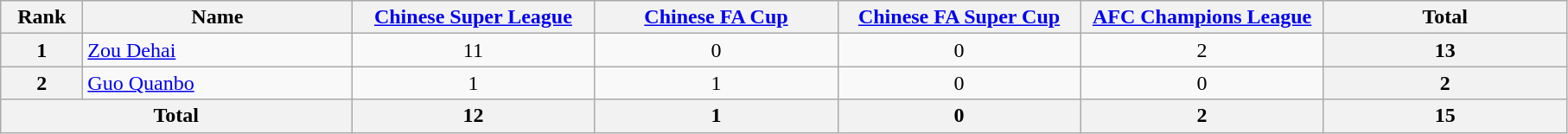<table class="wikitable" style="text-align: center;">
<tr>
<th style="width:56px;">Rank</th>
<th style="width:200px;">Name</th>
<th style="width:180px;"><a href='#'>Chinese Super League</a></th>
<th style="width:180px;"><a href='#'>Chinese FA Cup</a></th>
<th style="width:180px;"><a href='#'>Chinese FA Super Cup</a></th>
<th style="width:180px;"><a href='#'>AFC Champions League</a></th>
<th style="width:180px;"><strong>Total</strong></th>
</tr>
<tr>
<th rowspan="1">1</th>
<td align=left> <a href='#'>Zou Dehai</a></td>
<td>11</td>
<td>0</td>
<td>0</td>
<td>2</td>
<th>13</th>
</tr>
<tr>
<th rowspan="1">2</th>
<td align=left> <a href='#'>Guo Quanbo</a></td>
<td>1</td>
<td>1</td>
<td>0</td>
<td>0</td>
<th>2</th>
</tr>
<tr>
<th colspan="2"><strong>Total</strong></th>
<th>12</th>
<th>1</th>
<th>0</th>
<th>2</th>
<th>15</th>
</tr>
</table>
